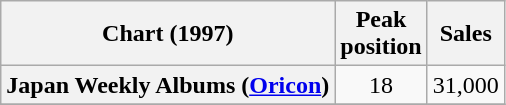<table class="wikitable sortable plainrowheaders" style="text-align:center;">
<tr>
<th scope="col">Chart (1997)</th>
<th scope="col">Peak<br>position</th>
<th scope="col">Sales</th>
</tr>
<tr>
<th scope="row">Japan Weekly Albums (<a href='#'>Oricon</a>)</th>
<td style="text-align:center;">18</td>
<td style="text-align:left;">31,000</td>
</tr>
<tr>
</tr>
</table>
